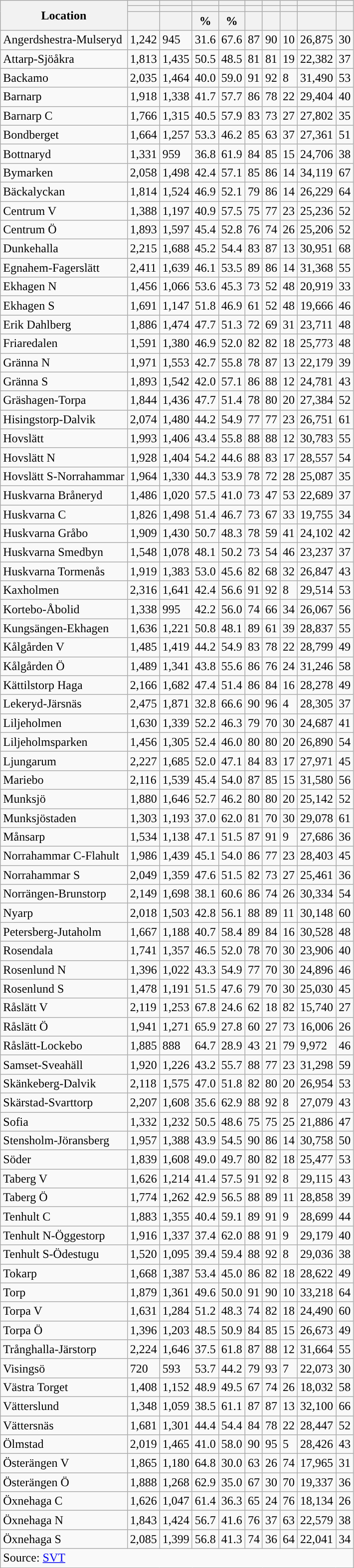<table role="presentation" class="wikitable sortable mw-collapsible mw-collapsed">
<tr>
<th rowspan="3">Location</th>
<th></th>
<th></th>
<th></th>
<th></th>
<th></th>
<th></th>
<th></th>
<th></th>
<th></th>
</tr>
<tr>
<th></th>
<th></th>
<th style="background:"></th>
<th style="background:"></th>
<th></th>
<th></th>
<th></th>
<th></th>
<th></th>
</tr>
<tr>
<th data-sort-type="number"></th>
<th data-sort-type="number"></th>
<th data-sort-type="number">%</th>
<th data-sort-type="number">%</th>
<th data-sort-type="number"></th>
<th data-sort-type="number"></th>
<th data-sort-type="number"></th>
<th data-sort-type="number"></th>
<th data-sort-type="number"></th>
</tr>
<tr>
<td align="left">Angerdshestra-Mulseryd</td>
<td>1,242</td>
<td>945</td>
<td>31.6</td>
<td>67.6</td>
<td>87</td>
<td>90</td>
<td>10</td>
<td>26,875</td>
<td>30</td>
</tr>
<tr>
<td align="left">Attarp-Sjöåkra</td>
<td>1,813</td>
<td>1,435</td>
<td>50.5</td>
<td>48.5</td>
<td>81</td>
<td>81</td>
<td>19</td>
<td>22,382</td>
<td>37</td>
</tr>
<tr>
<td align="left">Backamo</td>
<td>2,035</td>
<td>1,464</td>
<td>40.0</td>
<td>59.0</td>
<td>91</td>
<td>92</td>
<td>8</td>
<td>31,490</td>
<td>53</td>
</tr>
<tr>
<td align="left">Barnarp</td>
<td>1,918</td>
<td>1,338</td>
<td>41.7</td>
<td>57.7</td>
<td>86</td>
<td>78</td>
<td>22</td>
<td>29,404</td>
<td>40</td>
</tr>
<tr>
<td align="left">Barnarp C</td>
<td>1,766</td>
<td>1,315</td>
<td>40.5</td>
<td>57.9</td>
<td>83</td>
<td>73</td>
<td>27</td>
<td>27,802</td>
<td>35</td>
</tr>
<tr>
<td align="left">Bondberget</td>
<td>1,664</td>
<td>1,257</td>
<td>53.3</td>
<td>46.2</td>
<td>85</td>
<td>63</td>
<td>37</td>
<td>27,361</td>
<td>51</td>
</tr>
<tr>
<td align="left">Bottnaryd</td>
<td>1,331</td>
<td>959</td>
<td>36.8</td>
<td>61.9</td>
<td>84</td>
<td>85</td>
<td>15</td>
<td>24,706</td>
<td>38</td>
</tr>
<tr>
<td align="left">Bymarken</td>
<td>2,058</td>
<td>1,498</td>
<td>42.4</td>
<td>57.1</td>
<td>85</td>
<td>86</td>
<td>14</td>
<td>34,119</td>
<td>67</td>
</tr>
<tr>
<td align="left">Bäckalyckan</td>
<td>1,814</td>
<td>1,524</td>
<td>46.9</td>
<td>52.1</td>
<td>79</td>
<td>86</td>
<td>14</td>
<td>26,229</td>
<td>64</td>
</tr>
<tr>
<td align="left">Centrum V</td>
<td>1,388</td>
<td>1,197</td>
<td>40.9</td>
<td>57.5</td>
<td>75</td>
<td>77</td>
<td>23</td>
<td>25,236</td>
<td>52</td>
</tr>
<tr>
<td align="left">Centrum Ö</td>
<td>1,893</td>
<td>1,597</td>
<td>45.4</td>
<td>52.8</td>
<td>76</td>
<td>74</td>
<td>26</td>
<td>25,206</td>
<td>52</td>
</tr>
<tr>
<td align="left">Dunkehalla</td>
<td>2,215</td>
<td>1,688</td>
<td>45.2</td>
<td>54.4</td>
<td>83</td>
<td>87</td>
<td>13</td>
<td>30,951</td>
<td>68</td>
</tr>
<tr>
<td align="left">Egnahem-Fagerslätt</td>
<td>2,411</td>
<td>1,639</td>
<td>46.1</td>
<td>53.5</td>
<td>89</td>
<td>86</td>
<td>14</td>
<td>31,368</td>
<td>55</td>
</tr>
<tr>
<td align="left">Ekhagen N</td>
<td>1,456</td>
<td>1,066</td>
<td>53.6</td>
<td>45.3</td>
<td>73</td>
<td>52</td>
<td>48</td>
<td>20,919</td>
<td>33</td>
</tr>
<tr>
<td align="left">Ekhagen S</td>
<td>1,691</td>
<td>1,147</td>
<td>51.8</td>
<td>46.9</td>
<td>61</td>
<td>52</td>
<td>48</td>
<td>19,666</td>
<td>46</td>
</tr>
<tr>
<td align="left">Erik Dahlberg</td>
<td>1,886</td>
<td>1,474</td>
<td>47.7</td>
<td>51.3</td>
<td>72</td>
<td>69</td>
<td>31</td>
<td>23,711</td>
<td>48</td>
</tr>
<tr>
<td align="left">Friaredalen</td>
<td>1,591</td>
<td>1,380</td>
<td>46.9</td>
<td>52.0</td>
<td>82</td>
<td>82</td>
<td>18</td>
<td>25,773</td>
<td>48</td>
</tr>
<tr>
<td align="left">Gränna N</td>
<td>1,971</td>
<td>1,553</td>
<td>42.7</td>
<td>55.8</td>
<td>78</td>
<td>87</td>
<td>13</td>
<td>22,179</td>
<td>39</td>
</tr>
<tr>
<td align="left">Gränna S</td>
<td>1,893</td>
<td>1,542</td>
<td>42.0</td>
<td>57.1</td>
<td>86</td>
<td>88</td>
<td>12</td>
<td>24,781</td>
<td>43</td>
</tr>
<tr>
<td align="left">Gräshagen-Torpa</td>
<td>1,844</td>
<td>1,436</td>
<td>47.7</td>
<td>51.4</td>
<td>78</td>
<td>80</td>
<td>20</td>
<td>27,384</td>
<td>52</td>
</tr>
<tr>
<td align="left">Hisingstorp-Dalvik</td>
<td>2,074</td>
<td>1,480</td>
<td>44.2</td>
<td>54.9</td>
<td>77</td>
<td>77</td>
<td>23</td>
<td>26,751</td>
<td>61</td>
</tr>
<tr>
<td align="left">Hovslätt</td>
<td>1,993</td>
<td>1,406</td>
<td>43.4</td>
<td>55.8</td>
<td>88</td>
<td>88</td>
<td>12</td>
<td>30,783</td>
<td>55</td>
</tr>
<tr>
<td align="left">Hovslätt N</td>
<td>1,928</td>
<td>1,404</td>
<td>54.2</td>
<td>44.6</td>
<td>88</td>
<td>83</td>
<td>17</td>
<td>28,557</td>
<td>54</td>
</tr>
<tr>
<td align="left">Hovslätt S-Norrahammar</td>
<td>1,964</td>
<td>1,330</td>
<td>44.3</td>
<td>53.9</td>
<td>78</td>
<td>72</td>
<td>28</td>
<td>25,087</td>
<td>35</td>
</tr>
<tr>
<td align="left">Huskvarna Bråneryd</td>
<td>1,486</td>
<td>1,020</td>
<td>57.5</td>
<td>41.0</td>
<td>73</td>
<td>47</td>
<td>53</td>
<td>22,689</td>
<td>37</td>
</tr>
<tr>
<td align="left">Huskvarna C</td>
<td>1,826</td>
<td>1,498</td>
<td>51.4</td>
<td>46.7</td>
<td>73</td>
<td>67</td>
<td>33</td>
<td>19,755</td>
<td>34</td>
</tr>
<tr>
<td align="left">Huskvarna Gråbo</td>
<td>1,909</td>
<td>1,430</td>
<td>50.7</td>
<td>48.3</td>
<td>78</td>
<td>59</td>
<td>41</td>
<td>24,102</td>
<td>42</td>
</tr>
<tr>
<td align="left">Huskvarna Smedbyn</td>
<td>1,548</td>
<td>1,078</td>
<td>48.1</td>
<td>50.2</td>
<td>73</td>
<td>54</td>
<td>46</td>
<td>23,237</td>
<td>37</td>
</tr>
<tr>
<td align="left">Huskvarna Tormenås</td>
<td>1,919</td>
<td>1,383</td>
<td>53.0</td>
<td>45.6</td>
<td>82</td>
<td>68</td>
<td>32</td>
<td>26,847</td>
<td>43</td>
</tr>
<tr>
<td align="left">Kaxholmen</td>
<td>2,316</td>
<td>1,641</td>
<td>42.4</td>
<td>56.6</td>
<td>91</td>
<td>92</td>
<td>8</td>
<td>29,514</td>
<td>53</td>
</tr>
<tr>
<td align="left">Kortebo-Åbolid</td>
<td>1,338</td>
<td>995</td>
<td>42.2</td>
<td>56.0</td>
<td>74</td>
<td>66</td>
<td>34</td>
<td>26,067</td>
<td>56</td>
</tr>
<tr>
<td align="left">Kungsängen-Ekhagen</td>
<td>1,636</td>
<td>1,221</td>
<td>50.8</td>
<td>48.1</td>
<td>89</td>
<td>61</td>
<td>39</td>
<td>28,837</td>
<td>55</td>
</tr>
<tr>
<td align="left">Kålgården V</td>
<td>1,485</td>
<td>1,419</td>
<td>44.2</td>
<td>54.9</td>
<td>83</td>
<td>78</td>
<td>22</td>
<td>28,799</td>
<td>49</td>
</tr>
<tr>
<td align="left">Kålgården Ö</td>
<td>1,489</td>
<td>1,341</td>
<td>43.8</td>
<td>55.6</td>
<td>86</td>
<td>76</td>
<td>24</td>
<td>31,246</td>
<td>58</td>
</tr>
<tr>
<td align="left">Kättilstorp Haga</td>
<td>2,166</td>
<td>1,682</td>
<td>47.4</td>
<td>51.4</td>
<td>86</td>
<td>84</td>
<td>16</td>
<td>28,278</td>
<td>49</td>
</tr>
<tr>
<td align="left">Lekeryd-Järsnäs</td>
<td>2,475</td>
<td>1,871</td>
<td>32.8</td>
<td>66.6</td>
<td>90</td>
<td>96</td>
<td>4</td>
<td>28,305</td>
<td>37</td>
</tr>
<tr>
<td align="left">Liljeholmen</td>
<td>1,630</td>
<td>1,339</td>
<td>52.2</td>
<td>46.3</td>
<td>79</td>
<td>70</td>
<td>30</td>
<td>24,687</td>
<td>41</td>
</tr>
<tr>
<td align="left">Liljeholmsparken</td>
<td>1,456</td>
<td>1,305</td>
<td>52.4</td>
<td>46.0</td>
<td>80</td>
<td>80</td>
<td>20</td>
<td>26,890</td>
<td>54</td>
</tr>
<tr>
<td align="left">Ljungarum</td>
<td>2,227</td>
<td>1,685</td>
<td>52.0</td>
<td>47.1</td>
<td>84</td>
<td>83</td>
<td>17</td>
<td>27,971</td>
<td>45</td>
</tr>
<tr>
<td align="left">Mariebo</td>
<td>2,116</td>
<td>1,539</td>
<td>45.4</td>
<td>54.0</td>
<td>87</td>
<td>85</td>
<td>15</td>
<td>31,580</td>
<td>56</td>
</tr>
<tr>
<td align="left">Munksjö</td>
<td>1,880</td>
<td>1,646</td>
<td>52.7</td>
<td>46.2</td>
<td>80</td>
<td>80</td>
<td>20</td>
<td>25,142</td>
<td>52</td>
</tr>
<tr>
<td align="left">Munksjöstaden</td>
<td>1,303</td>
<td>1,193</td>
<td>37.0</td>
<td>62.0</td>
<td>81</td>
<td>70</td>
<td>30</td>
<td>29,078</td>
<td>61</td>
</tr>
<tr>
<td align="left">Månsarp</td>
<td>1,534</td>
<td>1,138</td>
<td>47.1</td>
<td>51.5</td>
<td>87</td>
<td>91</td>
<td>9</td>
<td>27,686</td>
<td>36</td>
</tr>
<tr>
<td align="left">Norrahammar C-Flahult</td>
<td>1,986</td>
<td>1,439</td>
<td>45.1</td>
<td>54.0</td>
<td>86</td>
<td>77</td>
<td>23</td>
<td>28,403</td>
<td>45</td>
</tr>
<tr>
<td align="left">Norrahammar S</td>
<td>2,049</td>
<td>1,359</td>
<td>47.6</td>
<td>51.5</td>
<td>82</td>
<td>73</td>
<td>27</td>
<td>25,461</td>
<td>36</td>
</tr>
<tr>
<td align="left">Norrängen-Brunstorp</td>
<td>2,149</td>
<td>1,698</td>
<td>38.1</td>
<td>60.6</td>
<td>86</td>
<td>74</td>
<td>26</td>
<td>30,334</td>
<td>54</td>
</tr>
<tr>
<td align="left">Nyarp</td>
<td>2,018</td>
<td>1,503</td>
<td>42.8</td>
<td>56.1</td>
<td>88</td>
<td>89</td>
<td>11</td>
<td>30,148</td>
<td>60</td>
</tr>
<tr>
<td align="left">Petersberg-Jutaholm</td>
<td>1,667</td>
<td>1,188</td>
<td>40.7</td>
<td>58.4</td>
<td>89</td>
<td>84</td>
<td>16</td>
<td>30,528</td>
<td>48</td>
</tr>
<tr>
<td align="left">Rosendala</td>
<td>1,741</td>
<td>1,357</td>
<td>46.5</td>
<td>52.0</td>
<td>78</td>
<td>70</td>
<td>30</td>
<td>23,906</td>
<td>40</td>
</tr>
<tr>
<td align="left">Rosenlund N</td>
<td>1,396</td>
<td>1,022</td>
<td>43.3</td>
<td>54.9</td>
<td>77</td>
<td>70</td>
<td>30</td>
<td>24,896</td>
<td>46</td>
</tr>
<tr>
<td align="left">Rosenlund S</td>
<td>1,478</td>
<td>1,191</td>
<td>51.5</td>
<td>47.6</td>
<td>79</td>
<td>70</td>
<td>30</td>
<td>25,030</td>
<td>45</td>
</tr>
<tr>
<td align="left">Råslätt V</td>
<td>2,119</td>
<td>1,253</td>
<td>67.8</td>
<td>24.6</td>
<td>62</td>
<td>18</td>
<td>82</td>
<td>15,740</td>
<td>27</td>
</tr>
<tr>
<td align="left">Råslätt Ö</td>
<td>1,941</td>
<td>1,271</td>
<td>65.9</td>
<td>27.8</td>
<td>60</td>
<td>27</td>
<td>73</td>
<td>16,006</td>
<td>26</td>
</tr>
<tr>
<td align="left">Råslätt-Lockebo</td>
<td>1,885</td>
<td>888</td>
<td>64.7</td>
<td>28.9</td>
<td>43</td>
<td>21</td>
<td>79</td>
<td>9,972</td>
<td>46</td>
</tr>
<tr>
<td align="left">Samset-Sveahäll</td>
<td>1,920</td>
<td>1,226</td>
<td>43.2</td>
<td>55.7</td>
<td>88</td>
<td>77</td>
<td>23</td>
<td>31,298</td>
<td>59</td>
</tr>
<tr>
<td align="left">Skänkeberg-Dalvik</td>
<td>2,118</td>
<td>1,575</td>
<td>47.0</td>
<td>51.8</td>
<td>82</td>
<td>80</td>
<td>20</td>
<td>26,954</td>
<td>53</td>
</tr>
<tr>
<td align="left">Skärstad-Svarttorp</td>
<td>2,207</td>
<td>1,608</td>
<td>35.6</td>
<td>62.9</td>
<td>88</td>
<td>92</td>
<td>8</td>
<td>27,079</td>
<td>43</td>
</tr>
<tr>
<td align="left">Sofia</td>
<td>1,332</td>
<td>1,232</td>
<td>50.5</td>
<td>48.6</td>
<td>75</td>
<td>75</td>
<td>25</td>
<td>21,886</td>
<td>47</td>
</tr>
<tr>
<td align="left">Stensholm-Jöransberg</td>
<td>1,957</td>
<td>1,388</td>
<td>43.9</td>
<td>54.5</td>
<td>90</td>
<td>86</td>
<td>14</td>
<td>30,758</td>
<td>50</td>
</tr>
<tr>
<td align="left">Söder</td>
<td>1,839</td>
<td>1,608</td>
<td>49.0</td>
<td>49.7</td>
<td>80</td>
<td>82</td>
<td>18</td>
<td>25,477</td>
<td>53</td>
</tr>
<tr>
<td align="left">Taberg V</td>
<td>1,626</td>
<td>1,214</td>
<td>41.4</td>
<td>57.5</td>
<td>91</td>
<td>92</td>
<td>8</td>
<td>29,115</td>
<td>43</td>
</tr>
<tr>
<td align="left">Taberg Ö</td>
<td>1,774</td>
<td>1,262</td>
<td>42.9</td>
<td>56.5</td>
<td>88</td>
<td>89</td>
<td>11</td>
<td>28,858</td>
<td>39</td>
</tr>
<tr>
<td align="left">Tenhult C</td>
<td>1,883</td>
<td>1,355</td>
<td>40.4</td>
<td>59.1</td>
<td>89</td>
<td>91</td>
<td>9</td>
<td>28,699</td>
<td>44</td>
</tr>
<tr>
<td align="left">Tenhult N-Öggestorp</td>
<td>1,916</td>
<td>1,337</td>
<td>37.4</td>
<td>62.0</td>
<td>88</td>
<td>91</td>
<td>9</td>
<td>29,179</td>
<td>40</td>
</tr>
<tr>
<td align="left">Tenhult S-Ödestugu</td>
<td>1,520</td>
<td>1,095</td>
<td>39.4</td>
<td>59.4</td>
<td>88</td>
<td>92</td>
<td>8</td>
<td>29,036</td>
<td>38</td>
</tr>
<tr>
<td align="left">Tokarp</td>
<td>1,668</td>
<td>1,387</td>
<td>53.4</td>
<td>45.0</td>
<td>86</td>
<td>82</td>
<td>18</td>
<td>28,622</td>
<td>49</td>
</tr>
<tr>
<td align="left">Torp</td>
<td>1,879</td>
<td>1,361</td>
<td>49.6</td>
<td>50.0</td>
<td>91</td>
<td>90</td>
<td>10</td>
<td>33,218</td>
<td>64</td>
</tr>
<tr>
<td align="left">Torpa V</td>
<td>1,631</td>
<td>1,284</td>
<td>51.2</td>
<td>48.3</td>
<td>74</td>
<td>82</td>
<td>18</td>
<td>24,490</td>
<td>60</td>
</tr>
<tr>
<td align="left">Torpa Ö</td>
<td>1,396</td>
<td>1,203</td>
<td>48.5</td>
<td>50.9</td>
<td>84</td>
<td>85</td>
<td>15</td>
<td>26,673</td>
<td>49</td>
</tr>
<tr>
<td align="left">Trånghalla-Järstorp</td>
<td>2,224</td>
<td>1,646</td>
<td>37.5</td>
<td>61.8</td>
<td>87</td>
<td>88</td>
<td>12</td>
<td>31,664</td>
<td>55</td>
</tr>
<tr>
<td align="left">Visingsö</td>
<td>720</td>
<td>593</td>
<td>53.7</td>
<td>44.2</td>
<td>79</td>
<td>93</td>
<td>7</td>
<td>22,073</td>
<td>30</td>
</tr>
<tr>
<td align="left">Västra Torget</td>
<td>1,408</td>
<td>1,152</td>
<td>48.9</td>
<td>49.5</td>
<td>67</td>
<td>74</td>
<td>26</td>
<td>18,032</td>
<td>58</td>
</tr>
<tr>
<td align="left">Vätterslund</td>
<td>1,348</td>
<td>1,059</td>
<td>38.5</td>
<td>61.1</td>
<td>87</td>
<td>87</td>
<td>13</td>
<td>32,100</td>
<td>66</td>
</tr>
<tr>
<td align="left">Vättersnäs</td>
<td>1,681</td>
<td>1,301</td>
<td>44.4</td>
<td>54.4</td>
<td>84</td>
<td>78</td>
<td>22</td>
<td>28,447</td>
<td>52</td>
</tr>
<tr>
<td align="left">Ölmstad</td>
<td>2,019</td>
<td>1,465</td>
<td>41.0</td>
<td>58.0</td>
<td>90</td>
<td>95</td>
<td>5</td>
<td>28,426</td>
<td>43</td>
</tr>
<tr>
<td align="left">Österängen V</td>
<td>1,865</td>
<td>1,180</td>
<td>64.8</td>
<td>30.0</td>
<td>63</td>
<td>26</td>
<td>74</td>
<td>17,965</td>
<td>31</td>
</tr>
<tr>
<td align="left">Österängen Ö</td>
<td>1,888</td>
<td>1,268</td>
<td>62.9</td>
<td>35.0</td>
<td>67</td>
<td>30</td>
<td>70</td>
<td>19,337</td>
<td>36</td>
</tr>
<tr>
<td align="left">Öxnehaga C</td>
<td>1,626</td>
<td>1,047</td>
<td>61.4</td>
<td>36.3</td>
<td>65</td>
<td>24</td>
<td>76</td>
<td>18,134</td>
<td>26</td>
</tr>
<tr>
<td align="left">Öxnehaga N</td>
<td>1,843</td>
<td>1,424</td>
<td>56.7</td>
<td>41.6</td>
<td>76</td>
<td>37</td>
<td>63</td>
<td>22,579</td>
<td>38</td>
</tr>
<tr>
<td align="left">Öxnehaga S</td>
<td>2,085</td>
<td>1,399</td>
<td>56.8</td>
<td>41.3</td>
<td>74</td>
<td>36</td>
<td>64</td>
<td>22,041</td>
<td>34</td>
</tr>
<tr>
<td colspan="10" align="left">Source: <a href='#'>SVT</a></td>
</tr>
</table>
